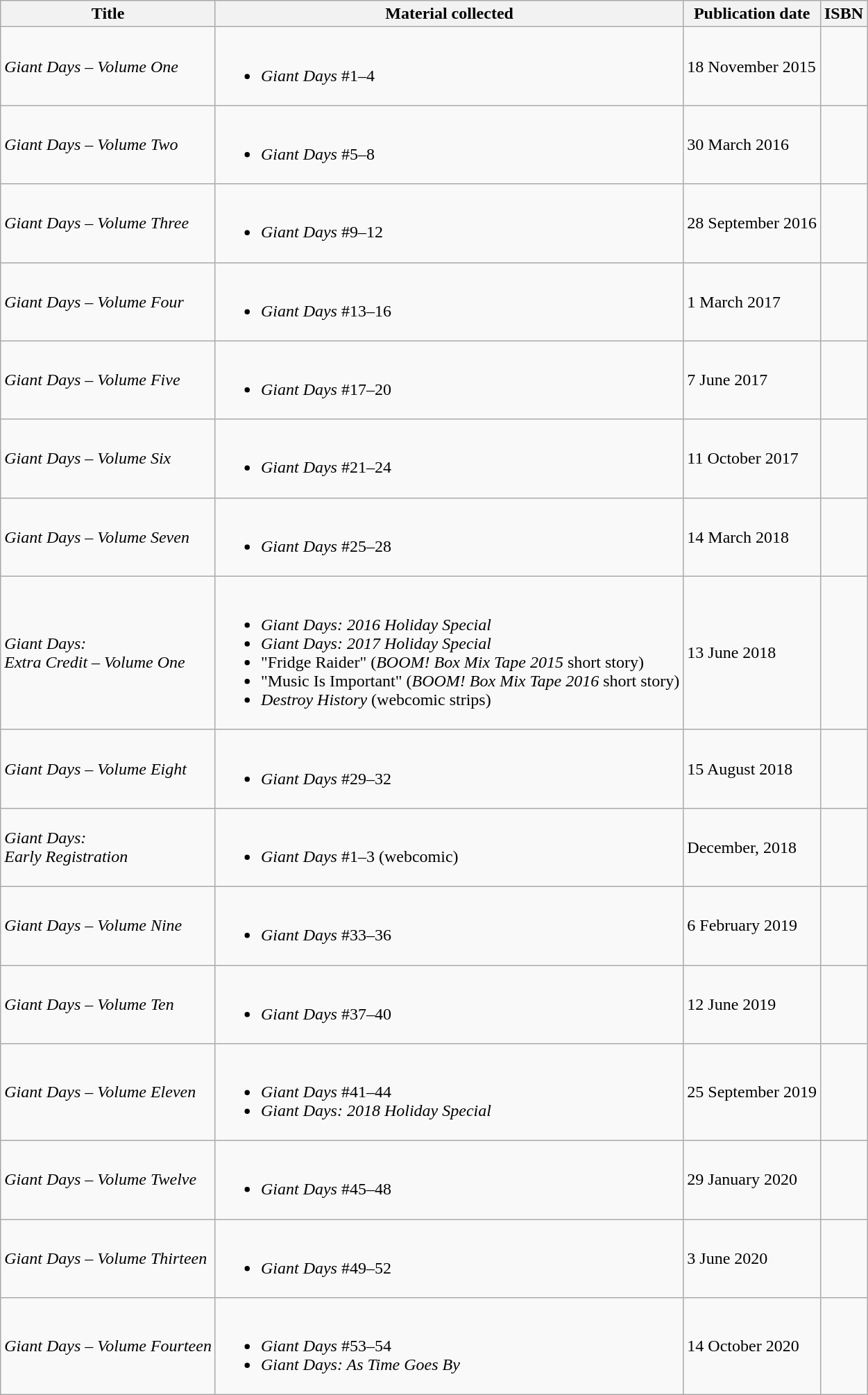<table class="wikitable">
<tr>
<th>Title</th>
<th>Material collected</th>
<th>Publication date</th>
<th>ISBN</th>
</tr>
<tr>
<td><em>Giant Days – Volume One</em></td>
<td><br><ul><li><em>Giant Days</em> #1–4</li></ul></td>
<td>18 November 2015</td>
<td></td>
</tr>
<tr>
<td><em>Giant Days – Volume Two</em></td>
<td><br><ul><li><em>Giant Days</em> #5–8</li></ul></td>
<td>30 March 2016</td>
<td></td>
</tr>
<tr>
<td><em>Giant Days – Volume Three</em></td>
<td><br><ul><li><em>Giant Days</em> #9–12</li></ul></td>
<td>28 September 2016</td>
<td></td>
</tr>
<tr>
<td><em>Giant Days – Volume Four</em></td>
<td><br><ul><li><em>Giant Days</em> #13–16</li></ul></td>
<td>1 March 2017</td>
<td></td>
</tr>
<tr>
<td><em>Giant Days – Volume Five</em></td>
<td><br><ul><li><em>Giant Days</em> #17–20</li></ul></td>
<td>7 June 2017</td>
<td></td>
</tr>
<tr>
<td><em>Giant Days – Volume Six</em></td>
<td><br><ul><li><em>Giant Days</em> #21–24</li></ul></td>
<td>11 October 2017</td>
<td></td>
</tr>
<tr>
<td><em>Giant Days – Volume Seven</em></td>
<td><br><ul><li><em>Giant Days</em> #25–28</li></ul></td>
<td>14 March 2018</td>
<td></td>
</tr>
<tr>
<td><em>Giant Days:<br>Extra Credit – Volume One</em></td>
<td><br><ul><li><em>Giant Days: 2016 Holiday Special</em></li><li><em>Giant Days: 2017 Holiday Special</em></li><li>"Fridge Raider" (<em>BOOM! Box Mix Tape 2015</em> short story)</li><li>"Music Is Important" (<em>BOOM! Box Mix Tape 2016</em> short story)</li><li><em>Destroy History</em> (webcomic strips)</li></ul></td>
<td>13 June 2018</td>
<td></td>
</tr>
<tr>
<td><em>Giant Days – Volume Eight</em></td>
<td><br><ul><li><em>Giant Days</em> #29–32</li></ul></td>
<td>15 August 2018</td>
<td></td>
</tr>
<tr>
<td><em>Giant Days:<br>Early Registration</em></td>
<td><br><ul><li><em>Giant Days</em> #1–3 (webcomic)</li></ul></td>
<td>December, 2018</td>
<td></td>
</tr>
<tr>
<td><em>Giant Days – Volume Nine</em></td>
<td><br><ul><li><em>Giant Days</em> #33–36</li></ul></td>
<td>6 February 2019</td>
<td></td>
</tr>
<tr>
<td><em>Giant Days – Volume Ten</em></td>
<td><br><ul><li><em>Giant Days</em> #37–40</li></ul></td>
<td>12 June 2019</td>
<td></td>
</tr>
<tr>
<td><em>Giant Days – Volume Eleven</em></td>
<td><br><ul><li><em>Giant Days</em> #41–44</li><li><em>Giant Days: 2018 Holiday Special</em></li></ul></td>
<td>25 September 2019</td>
<td></td>
</tr>
<tr>
<td><em>Giant Days – Volume Twelve</em></td>
<td><br><ul><li><em>Giant Days</em> #45–48</li></ul></td>
<td>29 January 2020</td>
<td></td>
</tr>
<tr>
<td><em>Giant Days – Volume Thirteen</em></td>
<td><br><ul><li><em>Giant Days</em> #49–52</li></ul></td>
<td>3 June 2020</td>
<td></td>
</tr>
<tr>
<td><em>Giant Days – Volume Fourteen</em></td>
<td><br><ul><li><em>Giant Days</em> #53–54</li><li><em>Giant Days: As Time Goes By</em></li></ul></td>
<td>14 October 2020</td>
<td></td>
</tr>
</table>
